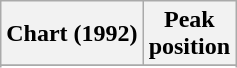<table class="wikitable sortable plainrowheaders" style="text-align:center">
<tr>
<th>Chart (1992)</th>
<th>Peak<br>position</th>
</tr>
<tr>
</tr>
<tr>
</tr>
<tr>
</tr>
<tr>
</tr>
<tr>
</tr>
<tr>
</tr>
<tr>
</tr>
</table>
